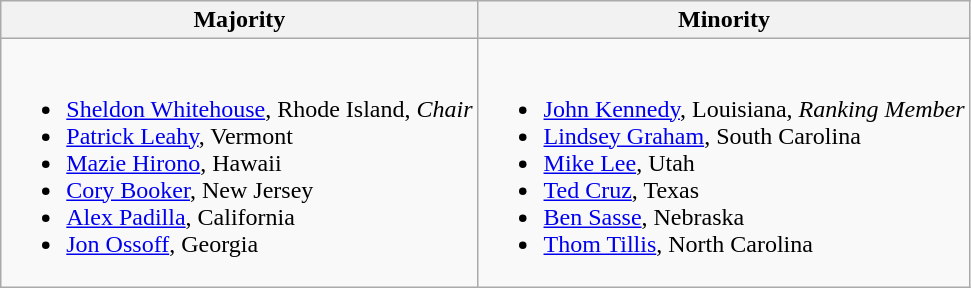<table class=wikitable>
<tr>
<th>Majority</th>
<th>Minority</th>
</tr>
<tr>
<td><br><ul><li><a href='#'>Sheldon Whitehouse</a>, Rhode Island, <em>Chair</em></li><li><a href='#'>Patrick Leahy</a>, Vermont</li><li><a href='#'>Mazie Hirono</a>, Hawaii</li><li><a href='#'>Cory Booker</a>, New Jersey</li><li><a href='#'>Alex Padilla</a>, California</li><li><a href='#'>Jon Ossoff</a>, Georgia</li></ul></td>
<td><br><ul><li><a href='#'>John Kennedy</a>, Louisiana, <em>Ranking Member</em></li><li><a href='#'>Lindsey Graham</a>, South Carolina</li><li><a href='#'>Mike Lee</a>, Utah</li><li><a href='#'>Ted Cruz</a>, Texas</li><li><a href='#'>Ben Sasse</a>, Nebraska</li><li><a href='#'>Thom Tillis</a>, North Carolina</li></ul></td>
</tr>
</table>
